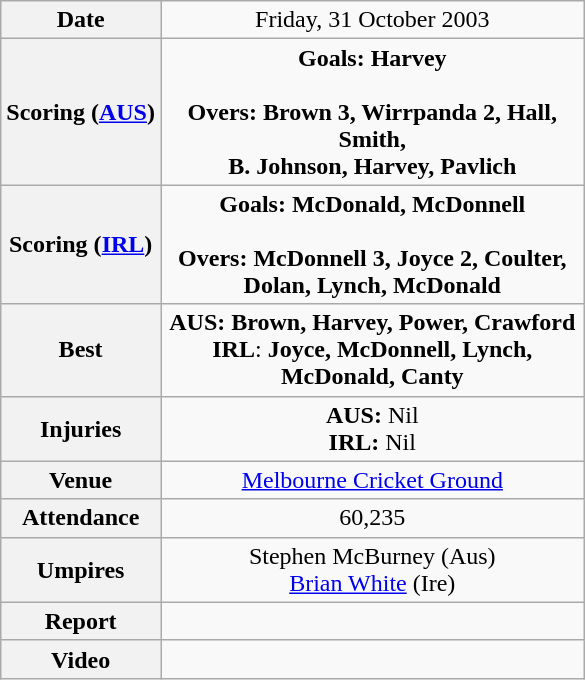<table class="wikitable">
<tr>
<th>Date</th>
<td style="width:275px; text-align:center;">Friday, 31 October 2003</td>
</tr>
<tr>
<th>Scoring (<a href='#'>AUS</a>)</th>
<td style="width:275px; text-align:center;"><strong>Goals: Harvey</strong> <br><br><strong>Overs: Brown 3, Wirrpanda 2, Hall, Smith, <br> B. Johnson, Harvey, Pavlich</strong></td>
</tr>
<tr>
<th>Scoring (<a href='#'>IRL</a>)</th>
<td style="width:275px; text-align:center;"><strong>Goals: McDonald, McDonnell</strong><br><br><strong>Overs: McDonnell 3, Joyce 2, Coulter, <br> Dolan, Lynch, McDonald</strong></td>
</tr>
<tr>
<th>Best</th>
<td style="width:275px; text-align:center;"><strong>AUS: Brown, Harvey, Power, Crawford</strong><br> <strong>IRL</strong>: <strong>Joyce, McDonnell, Lynch, McDonald, Canty</strong></td>
</tr>
<tr>
<th>Injuries</th>
<td style="width:275px; text-align:center;"><strong>AUS:</strong> Nil <br> <strong>IRL:</strong> Nil</td>
</tr>
<tr>
<th>Venue</th>
<td style="width:275px; text-align:center;"><a href='#'>Melbourne Cricket Ground</a></td>
</tr>
<tr>
<th>Attendance</th>
<td style="width:275px; text-align:center;">60,235</td>
</tr>
<tr>
<th>Umpires</th>
<td style="width:275px; text-align:center;">Stephen McBurney (Aus) <br> <a href='#'>Brian White</a> (Ire)</td>
</tr>
<tr>
<th>Report</th>
<td style="width:275px; text-align:center;"></td>
</tr>
<tr>
<th>Video</th>
<td style="width:275px; text-align:center;"><em></em></td>
</tr>
</table>
